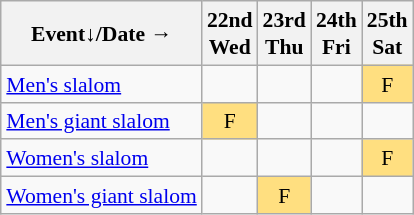<table class="wikitable" style="margin:0.5em auto; font-size:90%; line-height:1.25em; text-align:center;">
<tr>
<th>Event↓/Date →</th>
<th>22nd<br>Wed</th>
<th>23rd<br>Thu</th>
<th>24th<br>Fri</th>
<th>25th<br>Sat</th>
</tr>
<tr>
<td align="left"><a href='#'>Men's slalom</a></td>
<td></td>
<td></td>
<td></td>
<td bgcolor="#FFDF80">F</td>
</tr>
<tr>
<td align="left"><a href='#'>Men's giant slalom</a></td>
<td bgcolor="#FFDF80">F</td>
<td></td>
<td></td>
<td></td>
</tr>
<tr>
<td align="left"><a href='#'>Women's slalom</a></td>
<td></td>
<td></td>
<td></td>
<td bgcolor="#FFDF80">F</td>
</tr>
<tr>
<td align="left"><a href='#'>Women's giant slalom</a></td>
<td></td>
<td bgcolor="#FFDF80">F</td>
<td></td>
<td></td>
</tr>
</table>
